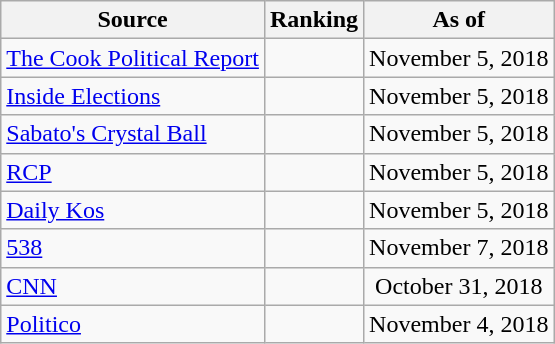<table class="wikitable" style="text-align:center">
<tr>
<th>Source</th>
<th>Ranking</th>
<th>As of</th>
</tr>
<tr>
<td align=left><a href='#'>The Cook Political Report</a></td>
<td></td>
<td>November 5, 2018</td>
</tr>
<tr>
<td align=left><a href='#'>Inside Elections</a></td>
<td></td>
<td>November 5, 2018</td>
</tr>
<tr>
<td align=left><a href='#'>Sabato's Crystal Ball</a></td>
<td></td>
<td>November 5, 2018</td>
</tr>
<tr>
<td align="left"><a href='#'>RCP</a></td>
<td></td>
<td>November 5, 2018</td>
</tr>
<tr>
<td align="left"><a href='#'>Daily Kos</a></td>
<td></td>
<td>November 5, 2018</td>
</tr>
<tr>
<td align="left"><a href='#'>538</a></td>
<td></td>
<td>November 7, 2018</td>
</tr>
<tr>
<td align="left"><a href='#'>CNN</a></td>
<td></td>
<td>October 31, 2018</td>
</tr>
<tr>
<td align="left"><a href='#'>Politico</a></td>
<td></td>
<td>November 4, 2018</td>
</tr>
</table>
